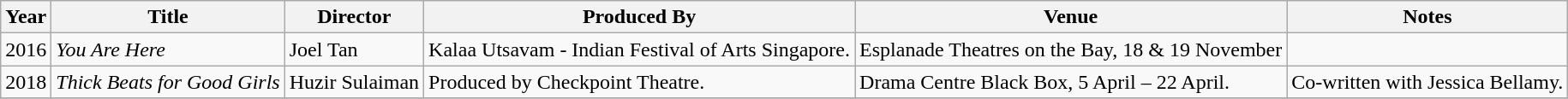<table class="wikitable sortable">
<tr>
<th>Year</th>
<th>Title</th>
<th>Director</th>
<th>Produced By</th>
<th>Venue</th>
<th class="unsortable">Notes</th>
</tr>
<tr>
<td>2016</td>
<td><em>You Are Here</em></td>
<td>Joel Tan</td>
<td>Kalaa Utsavam - Indian Festival of Arts Singapore.</td>
<td>Esplanade Theatres on the Bay, 18 & 19 November</td>
</tr>
<tr>
<td>2018</td>
<td><em>Thick Beats for Good Girls</em></td>
<td>Huzir Sulaiman</td>
<td>Produced by Checkpoint Theatre.</td>
<td>Drama Centre Black Box, 5 April – 22 April.</td>
<td>Co-written with Jessica Bellamy.</td>
</tr>
<tr>
</tr>
</table>
